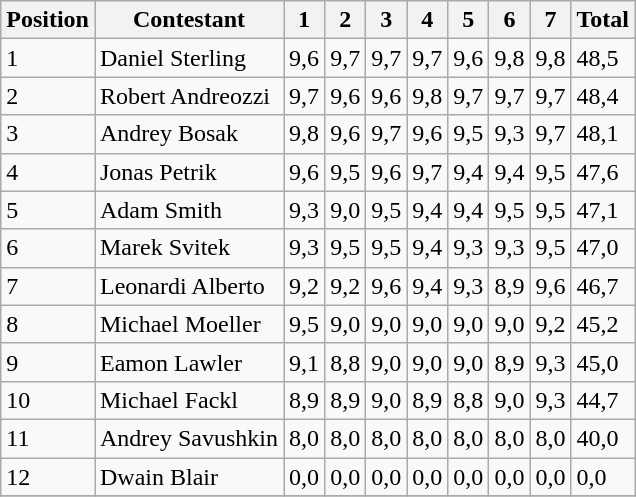<table class="wikitable">
<tr>
<th>Position</th>
<th>Contestant</th>
<th>1</th>
<th>2</th>
<th>3</th>
<th>4</th>
<th>5</th>
<th>6</th>
<th>7</th>
<th>Total</th>
</tr>
<tr>
<td>1</td>
<td>Daniel Sterling </td>
<td>9,6</td>
<td>9,7</td>
<td>9,7</td>
<td>9,7</td>
<td>9,6</td>
<td>9,8</td>
<td>9,8</td>
<td>48,5</td>
</tr>
<tr>
<td>2</td>
<td>Robert Andreozzi </td>
<td>9,7</td>
<td>9,6</td>
<td>9,6</td>
<td>9,8</td>
<td>9,7</td>
<td>9,7</td>
<td>9,7</td>
<td>48,4</td>
</tr>
<tr>
<td>3</td>
<td>Andrey Bosak </td>
<td>9,8</td>
<td>9,6</td>
<td>9,7</td>
<td>9,6</td>
<td>9,5</td>
<td>9,3</td>
<td>9,7</td>
<td>48,1</td>
</tr>
<tr>
<td>4</td>
<td>Jonas Petrik </td>
<td>9,6</td>
<td>9,5</td>
<td>9,6</td>
<td>9,7</td>
<td>9,4</td>
<td>9,4</td>
<td>9,5</td>
<td>47,6</td>
</tr>
<tr>
<td>5</td>
<td>Adam Smith </td>
<td>9,3</td>
<td>9,0</td>
<td>9,5</td>
<td>9,4</td>
<td>9,4</td>
<td>9,5</td>
<td>9,5</td>
<td>47,1</td>
</tr>
<tr>
<td>6</td>
<td>Marek Svitek </td>
<td>9,3</td>
<td>9,5</td>
<td>9,5</td>
<td>9,4</td>
<td>9,3</td>
<td>9,3</td>
<td>9,5</td>
<td>47,0</td>
</tr>
<tr>
<td>7</td>
<td>Leonardi Alberto </td>
<td>9,2</td>
<td>9,2</td>
<td>9,6</td>
<td>9,4</td>
<td>9,3</td>
<td>8,9</td>
<td>9,6</td>
<td>46,7</td>
</tr>
<tr>
<td>8</td>
<td>Michael Moeller </td>
<td>9,5</td>
<td>9,0</td>
<td>9,0</td>
<td>9,0</td>
<td>9,0</td>
<td>9,0</td>
<td>9,2</td>
<td>45,2</td>
</tr>
<tr>
<td>9</td>
<td>Eamon Lawler </td>
<td>9,1</td>
<td>8,8</td>
<td>9,0</td>
<td>9,0</td>
<td>9,0</td>
<td>8,9</td>
<td>9,3</td>
<td>45,0</td>
</tr>
<tr>
<td>10</td>
<td>Michael Fackl </td>
<td>8,9</td>
<td>8,9</td>
<td>9,0</td>
<td>8,9</td>
<td>8,8</td>
<td>9,0</td>
<td>9,3</td>
<td>44,7</td>
</tr>
<tr>
<td>11</td>
<td>Andrey Savushkin </td>
<td>8,0</td>
<td>8,0</td>
<td>8,0</td>
<td>8,0</td>
<td>8,0</td>
<td>8,0</td>
<td>8,0</td>
<td>40,0</td>
</tr>
<tr>
<td>12</td>
<td>Dwain Blair </td>
<td>0,0</td>
<td>0,0</td>
<td>0,0</td>
<td>0,0</td>
<td>0,0</td>
<td>0,0</td>
<td>0,0</td>
<td>0,0</td>
</tr>
<tr>
</tr>
</table>
